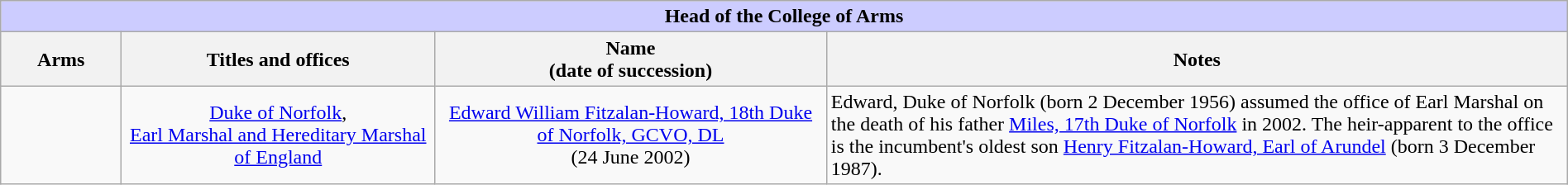<table class="wikitable" style="width:100%; margin:0.5em 1em 0.5em 0; background:#f9f9f9;">
<tr>
<th colspan="4" style="background:#ccf;">Head of the College of Arms</th>
</tr>
<tr>
<th style="width:90px;">Arms</th>
<th style="width:20%;">Titles and offices</th>
<th style="width:25%;">Name<br>(date of succession)</th>
<th>Notes</th>
</tr>
<tr>
<td style="text-align:center;"></td>
<td style="text-align:center;"><a href='#'>Duke of Norfolk</a>,<br><a href='#'>Earl Marshal and Hereditary Marshal of England</a></td>
<td style="text-align:center;"><a href='#'>Edward William Fitzalan-Howard, 18th Duke of Norfolk, GCVO, DL</a><br>(24 June 2002)</td>
<td>Edward, Duke of Norfolk (born 2 December 1956) assumed the office of Earl Marshal on the death of his father <a href='#'>Miles, 17th Duke of Norfolk</a> in 2002. The heir-apparent to the office is the incumbent's oldest son <a href='#'>Henry Fitzalan-Howard, Earl of Arundel</a> (born 3 December 1987).</td>
</tr>
</table>
